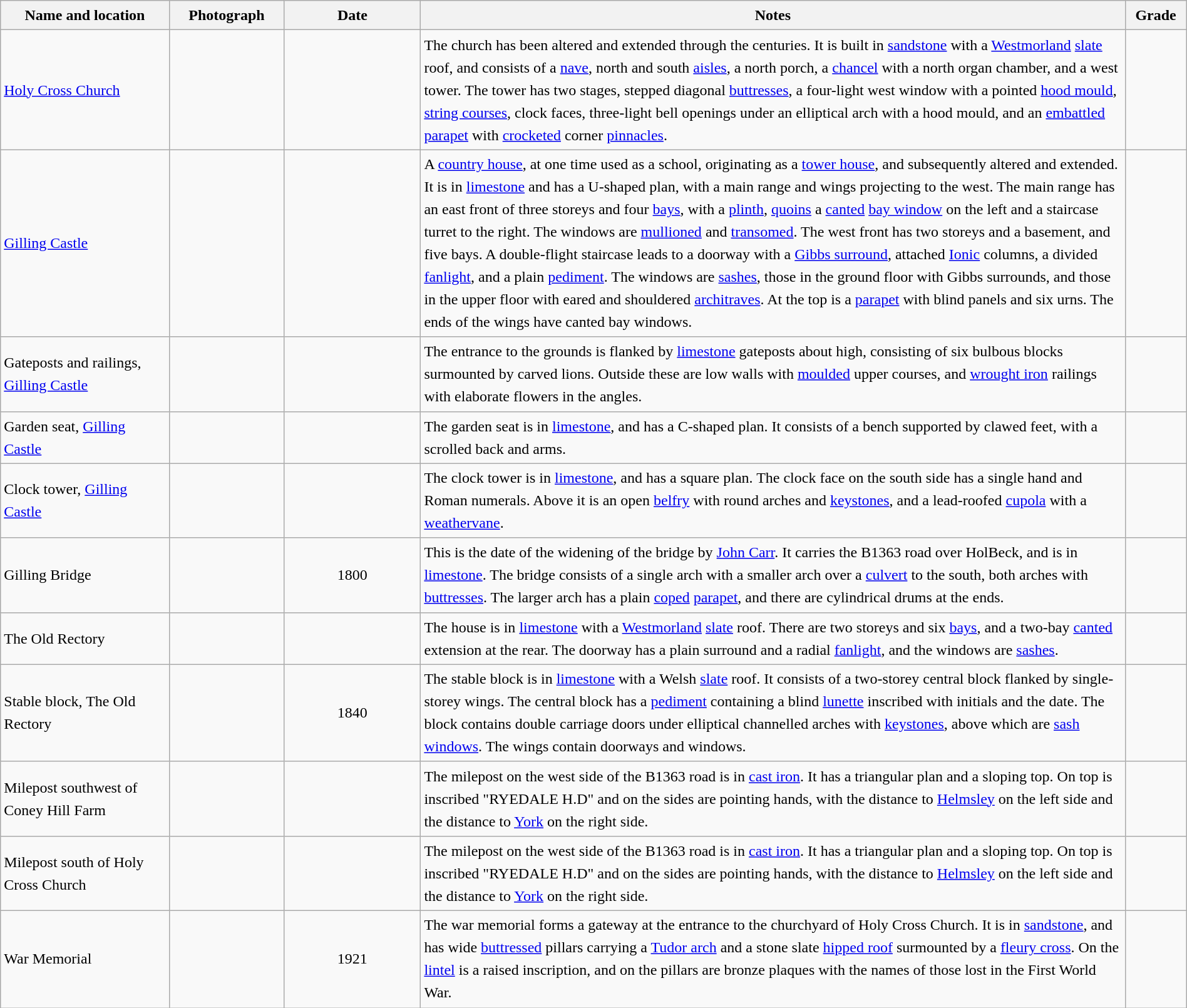<table class="wikitable sortable plainrowheaders" style="width:100%; border:0px; text-align:left; line-height:150%">
<tr>
<th scope="col"  style="width:150px">Name and location</th>
<th scope="col"  style="width:100px" class="unsortable">Photograph</th>
<th scope="col"  style="width:120px">Date</th>
<th scope="col"  style="width:650px" class="unsortable">Notes</th>
<th scope="col"  style="width:50px">Grade</th>
</tr>
<tr>
<td><a href='#'>Holy Cross Church</a><br><small></small></td>
<td></td>
<td align="center"></td>
<td>The church has been altered and extended through the centuries.  It is built in <a href='#'>sandstone</a> with a <a href='#'>Westmorland</a> <a href='#'>slate</a> roof, and consists of a <a href='#'>nave</a>, north and south <a href='#'>aisles</a>, a north porch, a <a href='#'>chancel</a> with a north organ chamber, and a west tower.  The tower has two stages, stepped diagonal <a href='#'>buttresses</a>, a four-light west window with a pointed <a href='#'>hood mould</a>, <a href='#'>string courses</a>, clock faces, three-light bell openings under an elliptical arch with a hood mould, and an <a href='#'>embattled</a> <a href='#'>parapet</a> with <a href='#'>crocketed</a> corner <a href='#'>pinnacles</a>.</td>
<td align="center" ></td>
</tr>
<tr>
<td><a href='#'>Gilling Castle</a><br><small></small></td>
<td></td>
<td align="center"></td>
<td>A <a href='#'>country house</a>, at one time used as a school, originating as a <a href='#'>tower house</a>, and subsequently altered and extended.  It is in <a href='#'>limestone</a> and has a U-shaped plan, with a main range and wings projecting to the west.  The main range has an east front of three storeys and four <a href='#'>bays</a>, with a <a href='#'>plinth</a>, <a href='#'>quoins</a> a <a href='#'>canted</a> <a href='#'>bay window</a> on the left and a staircase turret to the right.  The windows are <a href='#'>mullioned</a> and <a href='#'>transomed</a>.  The west front has two storeys and a basement, and five bays.  A double-flight staircase leads to a doorway with a <a href='#'>Gibbs surround</a>, attached <a href='#'>Ionic</a> columns, a divided <a href='#'>fanlight</a>, and a plain <a href='#'>pediment</a>.  The windows are <a href='#'>sashes</a>, those in the ground floor with Gibbs surrounds, and those in the upper floor with eared and shouldered <a href='#'>architraves</a>. At the top is a <a href='#'>parapet</a>  with blind panels and six urns.  The ends of the wings have canted bay windows.</td>
<td align="center" ></td>
</tr>
<tr>
<td>Gateposts and railings, <a href='#'>Gilling Castle</a><br><small></small></td>
<td></td>
<td align="center"></td>
<td>The entrance to the grounds is flanked by <a href='#'>limestone</a> gateposts about  high, consisting of six bulbous blocks surmounted by carved lions.  Outside these are low walls with <a href='#'>moulded</a> upper courses, and <a href='#'>wrought iron</a> railings with elaborate flowers in the angles.</td>
<td align="center" ></td>
</tr>
<tr>
<td>Garden seat, <a href='#'>Gilling Castle</a><br><small></small></td>
<td></td>
<td align="center"></td>
<td>The garden seat is in <a href='#'>limestone</a>, and has a C-shaped plan.  It consists of a bench supported by clawed feet, with a scrolled back and arms.</td>
<td align="center" ></td>
</tr>
<tr>
<td>Clock tower, <a href='#'>Gilling Castle</a><br><small></small></td>
<td></td>
<td align="center"></td>
<td>The clock tower is in <a href='#'>limestone</a>, and has a square plan.  The clock face on the south side has a single hand and Roman numerals.  Above it is an open <a href='#'>belfry</a> with round arches and <a href='#'>keystones</a>, and a lead-roofed <a href='#'>cupola</a> with a <a href='#'>weathervane</a>.</td>
<td align="center" ></td>
</tr>
<tr>
<td>Gilling Bridge<br><small></small></td>
<td></td>
<td align="center">1800</td>
<td>This is the date of the widening of the bridge by <a href='#'>John Carr</a>.  It carries the B1363 road over HolBeck, and is in <a href='#'>limestone</a>.  The bridge consists of a single arch with a smaller arch over a <a href='#'>culvert</a> to the south, both arches with <a href='#'>buttresses</a>.  The larger arch has a plain <a href='#'>coped</a> <a href='#'>parapet</a>, and there are cylindrical drums at the ends.</td>
<td align="center" ></td>
</tr>
<tr>
<td>The Old Rectory<br><small></small></td>
<td></td>
<td align="center"></td>
<td>The house is in <a href='#'>limestone</a> with a <a href='#'>Westmorland</a> <a href='#'>slate</a> roof.  There are two storeys and six <a href='#'>bays</a>, and a two-bay <a href='#'>canted</a> extension at the rear.  The doorway has a plain surround and a radial <a href='#'>fanlight</a>, and the windows are <a href='#'>sashes</a>.</td>
<td align="center" ></td>
</tr>
<tr>
<td>Stable block, The Old Rectory<br><small></small></td>
<td></td>
<td align="center">1840</td>
<td>The stable block is in <a href='#'>limestone</a> with a Welsh <a href='#'>slate</a> roof.  It consists of a two-storey central block flanked by single-storey wings.  The central block has a <a href='#'>pediment</a> containing a blind <a href='#'>lunette</a> inscribed with initials and the date.  The block contains double carriage doors under elliptical channelled arches with <a href='#'>keystones</a>, above which are <a href='#'>sash windows</a>.  The wings contain doorways and windows.</td>
<td align="center" ></td>
</tr>
<tr>
<td>Milepost southwest of Coney Hill Farm<br><small></small></td>
<td></td>
<td align="center"></td>
<td>The milepost on the west side of the B1363 road is in <a href='#'>cast iron</a>.  It has a triangular plan and a sloping top.  On top is inscribed "RYEDALE H.D" and on the sides are pointing hands, with the distance to <a href='#'>Helmsley</a> on the left side and the distance to <a href='#'>York</a> on the right side.</td>
<td align="center" ></td>
</tr>
<tr>
<td>Milepost south of Holy Cross Church<br><small></small></td>
<td></td>
<td align="center"></td>
<td>The milepost on the west side of the B1363 road is in <a href='#'>cast iron</a>.  It has a triangular plan and a sloping top.  On top is inscribed "RYEDALE H.D" and on the sides are pointing hands, with the distance to <a href='#'>Helmsley</a> on the left side and the distance to <a href='#'>York</a> on the right side.</td>
<td align="center" ></td>
</tr>
<tr>
<td>War Memorial<br><small></small></td>
<td></td>
<td align="center">1921</td>
<td>The war memorial forms a gateway at the entrance to the churchyard of Holy Cross Church.  It is in <a href='#'>sandstone</a>, and has wide <a href='#'>buttressed</a> pillars carrying a <a href='#'>Tudor arch</a> and a stone slate <a href='#'>hipped roof</a> surmounted by a <a href='#'>fleury cross</a>.  On the <a href='#'>lintel</a> is a raised inscription, and on the pillars are bronze plaques with the names of those lost in the First World War.</td>
<td align="center" ></td>
</tr>
<tr>
</tr>
</table>
